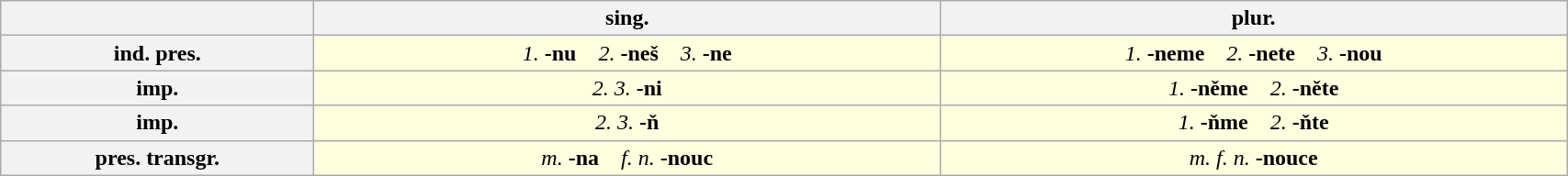<table class="wikitable" border="1" width=90% style="text-align:center; background:lightyellow">
<tr>
<th></th>
<th width=40%>sing.</th>
<th width=40%>plur.</th>
</tr>
<tr>
<th>ind. pres.</th>
<td><em>1.</em> <strong>-nu</strong>    <em>2.</em> <strong>-neš</strong>    <em>3.</em> <strong>-ne</strong></td>
<td><em>1.</em> <strong>-neme</strong>    <em>2.</em> <strong>-nete</strong>    <em>3.</em> <strong>-nou</strong></td>
</tr>
<tr style="background:lightyellow">
<th>imp.</th>
<td><em>2. 3.</em> <strong>-ni</strong></td>
<td><em>1.</em> <strong>-něme</strong>    <em>2.</em> <strong>-něte</strong></td>
</tr>
<tr style="background:lightyellow">
<th>imp.</th>
<td><em>2. 3.</em> <strong>-ň</strong></td>
<td><em>1.</em> <strong>-ňme</strong>    <em>2.</em> <strong>-ňte</strong></td>
</tr>
<tr style="background:lightyellow">
<th>pres. transgr.</th>
<td><em>m.</em> <strong>-na</strong>    <em>f. n. </em> <strong>-nouc</strong></td>
<td><em>m. f. n.</em> <strong>-nouce</strong></td>
</tr>
</table>
